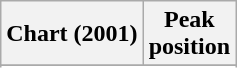<table class="wikitable sortable plainrowheaders" style="text-align:center">
<tr>
<th scope="col">Chart (2001)</th>
<th scope="col">Peak<br>position</th>
</tr>
<tr>
</tr>
<tr>
</tr>
<tr>
</tr>
</table>
